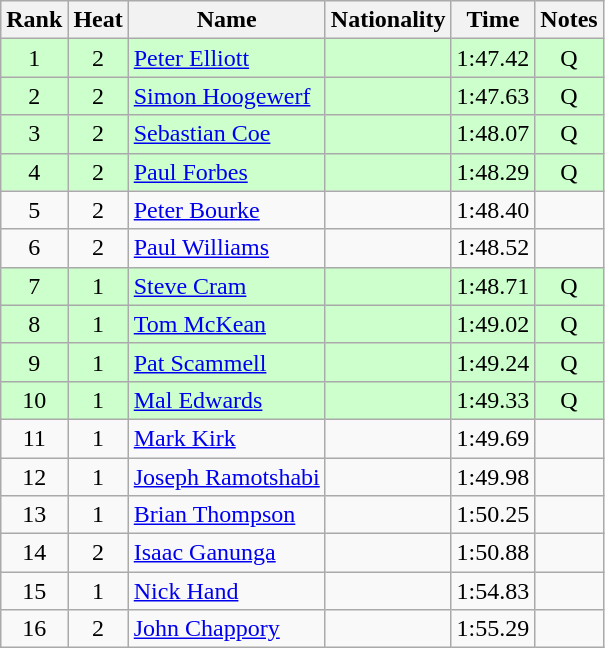<table class="wikitable sortable" style="text-align:center">
<tr>
<th>Rank</th>
<th>Heat</th>
<th>Name</th>
<th>Nationality</th>
<th>Time</th>
<th>Notes</th>
</tr>
<tr bgcolor=ccffcc>
<td>1</td>
<td>2</td>
<td align=left><a href='#'>Peter Elliott</a></td>
<td align=left></td>
<td>1:47.42</td>
<td>Q</td>
</tr>
<tr bgcolor=ccffcc>
<td>2</td>
<td>2</td>
<td align=left><a href='#'>Simon Hoogewerf</a></td>
<td align=left></td>
<td>1:47.63</td>
<td>Q</td>
</tr>
<tr bgcolor=ccffcc>
<td>3</td>
<td>2</td>
<td align=left><a href='#'>Sebastian Coe</a></td>
<td align=left></td>
<td>1:48.07</td>
<td>Q</td>
</tr>
<tr bgcolor=ccffcc>
<td>4</td>
<td>2</td>
<td align=left><a href='#'>Paul Forbes</a></td>
<td align=left></td>
<td>1:48.29</td>
<td>Q</td>
</tr>
<tr>
<td>5</td>
<td>2</td>
<td align=left><a href='#'>Peter Bourke</a></td>
<td align=left></td>
<td>1:48.40</td>
<td></td>
</tr>
<tr>
<td>6</td>
<td>2</td>
<td align=left><a href='#'>Paul Williams</a></td>
<td align=left></td>
<td>1:48.52</td>
<td></td>
</tr>
<tr bgcolor=ccffcc>
<td>7</td>
<td>1</td>
<td align=left><a href='#'>Steve Cram</a></td>
<td align=left></td>
<td>1:48.71</td>
<td>Q</td>
</tr>
<tr bgcolor=ccffcc>
<td>8</td>
<td>1</td>
<td align=left><a href='#'>Tom McKean</a></td>
<td align=left></td>
<td>1:49.02</td>
<td>Q</td>
</tr>
<tr bgcolor=ccffcc>
<td>9</td>
<td>1</td>
<td align=left><a href='#'>Pat Scammell</a></td>
<td align=left></td>
<td>1:49.24</td>
<td>Q</td>
</tr>
<tr bgcolor=ccffcc>
<td>10</td>
<td>1</td>
<td align=left><a href='#'>Mal Edwards</a></td>
<td align=left></td>
<td>1:49.33</td>
<td>Q</td>
</tr>
<tr>
<td>11</td>
<td>1</td>
<td align=left><a href='#'>Mark Kirk</a></td>
<td align=left></td>
<td>1:49.69</td>
<td></td>
</tr>
<tr>
<td>12</td>
<td>1</td>
<td align=left><a href='#'>Joseph Ramotshabi</a></td>
<td align=left></td>
<td>1:49.98</td>
<td></td>
</tr>
<tr>
<td>13</td>
<td>1</td>
<td align=left><a href='#'>Brian Thompson</a></td>
<td align=left></td>
<td>1:50.25</td>
<td></td>
</tr>
<tr>
<td>14</td>
<td>2</td>
<td align=left><a href='#'>Isaac Ganunga</a></td>
<td align=left></td>
<td>1:50.88</td>
<td></td>
</tr>
<tr>
<td>15</td>
<td>1</td>
<td align=left><a href='#'>Nick Hand</a></td>
<td align=left></td>
<td>1:54.83</td>
<td></td>
</tr>
<tr>
<td>16</td>
<td>2</td>
<td align=left><a href='#'>John Chappory</a></td>
<td align=left></td>
<td>1:55.29</td>
<td></td>
</tr>
</table>
